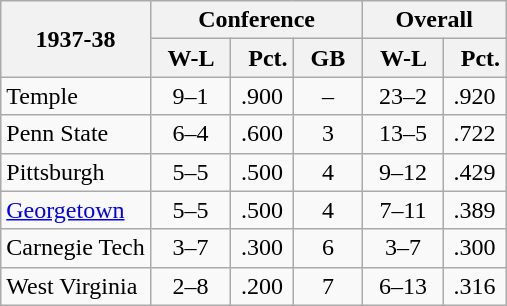<table class="wikitable">
<tr>
<th rowspan="2">1937-38</th>
<th colspan="3">Conference</th>
<th colspan="2">Overall</th>
</tr>
<tr>
<th>  W-L  </th>
<th>  Pct.</th>
<th>  GB  </th>
<th>  W-L  </th>
<th>  Pct.</th>
</tr>
<tr>
<td>Temple</td>
<td align="center">9–1</td>
<td align="center">.900</td>
<td align="center">–</td>
<td align="center">23–2</td>
<td align="center">.920</td>
</tr>
<tr>
<td>Penn State</td>
<td align="center">6–4</td>
<td align="center">.600</td>
<td align="center">3</td>
<td align="center">13–5</td>
<td align="center">.722</td>
</tr>
<tr>
<td>Pittsburgh</td>
<td align="center">5–5</td>
<td align="center">.500</td>
<td align="center">4</td>
<td align="center">9–12</td>
<td align="center">.429</td>
</tr>
<tr>
<td><a href='#'>Georgetown</a></td>
<td align="center">5–5</td>
<td align="center">.500</td>
<td align="center">4</td>
<td align="center">7–11</td>
<td align="center">.389</td>
</tr>
<tr>
<td>Carnegie Tech</td>
<td align="center">3–7</td>
<td align="center">.300</td>
<td align="center">6</td>
<td align="center">3–7</td>
<td align="center">.300</td>
</tr>
<tr>
<td>West Virginia</td>
<td align="center">2–8</td>
<td align="center">.200</td>
<td align="center">7</td>
<td align="center">6–13</td>
<td align="center">.316</td>
</tr>
</table>
